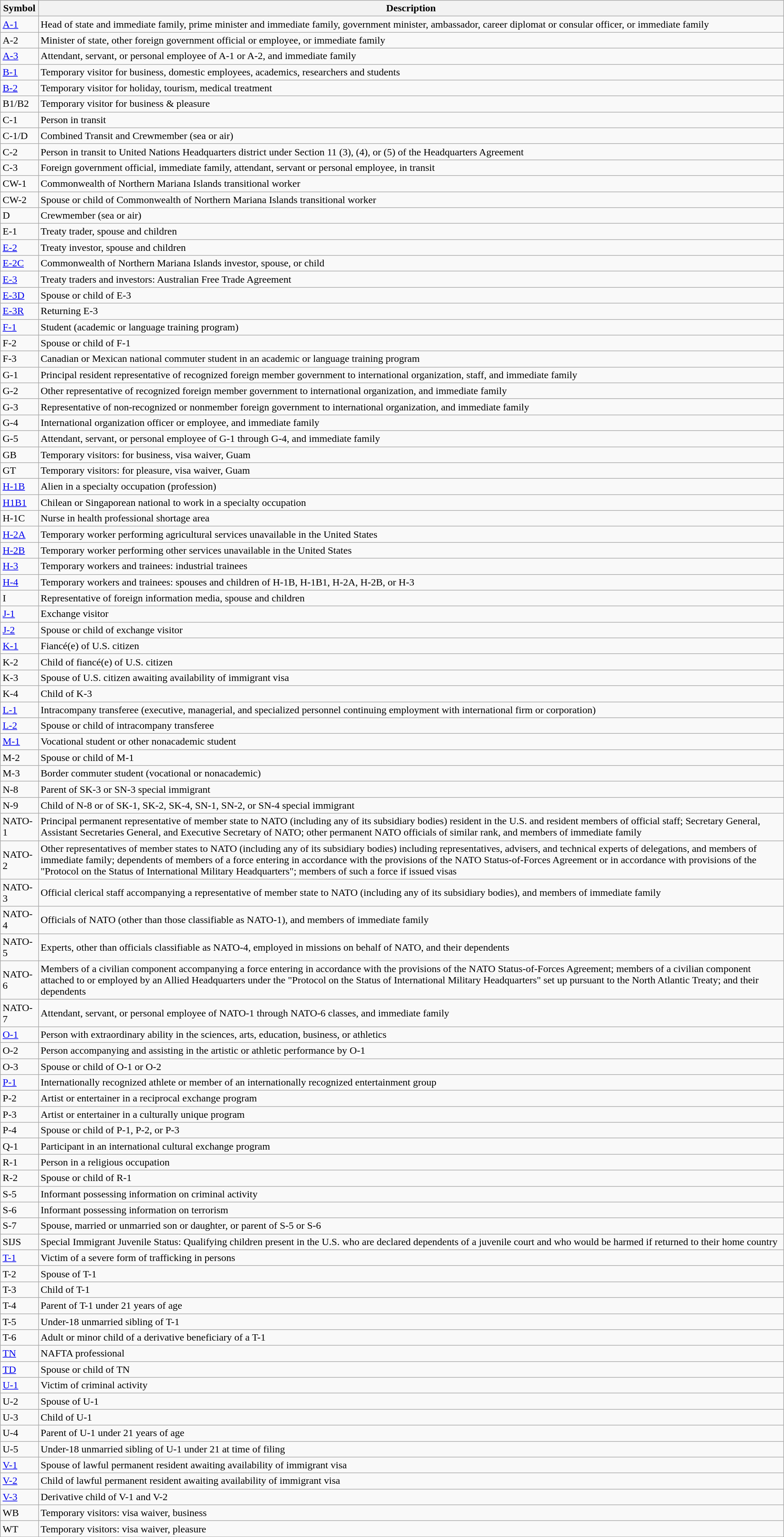<table class="wikitable collapsible">
<tr>
<th>Symbol</th>
<th>Description</th>
</tr>
<tr>
<td><a href='#'>A-1</a></td>
<td>Head of state and immediate family, prime minister and immediate family, government minister, ambassador, career diplomat or consular officer, or immediate family</td>
</tr>
<tr>
<td>A-2</td>
<td>Minister of state, other foreign government official or employee, or immediate family</td>
</tr>
<tr>
<td><a href='#'>A-3</a></td>
<td>Attendant, servant, or personal employee of A-1 or A-2, and immediate family</td>
</tr>
<tr>
<td><a href='#'>B-1</a></td>
<td>Temporary visitor for business, domestic employees, academics, researchers and students</td>
</tr>
<tr>
<td><a href='#'>B-2</a></td>
<td>Temporary visitor for holiday, tourism, medical treatment</td>
</tr>
<tr>
<td>B1/B2</td>
<td>Temporary visitor for business & pleasure</td>
</tr>
<tr>
<td>C-1</td>
<td>Person in transit</td>
</tr>
<tr>
<td>C-1/D</td>
<td>Combined Transit and Crewmember (sea or air)</td>
</tr>
<tr>
<td>C-2</td>
<td>Person in transit to United Nations Headquarters district under Section 11 (3), (4), or (5) of the Headquarters Agreement</td>
</tr>
<tr>
<td>C-3</td>
<td>Foreign government official, immediate family, attendant, servant or personal employee, in transit</td>
</tr>
<tr>
<td>CW-1</td>
<td>Commonwealth of Northern Mariana Islands transitional worker</td>
</tr>
<tr>
<td>CW-2</td>
<td>Spouse or child of Commonwealth of Northern Mariana Islands transitional worker</td>
</tr>
<tr>
<td>D</td>
<td>Crewmember (sea or air)</td>
</tr>
<tr>
<td>E-1</td>
<td>Treaty trader, spouse and children</td>
</tr>
<tr>
<td><a href='#'>E-2</a></td>
<td>Treaty investor, spouse and children</td>
</tr>
<tr>
<td><a href='#'>E-2C</a></td>
<td>Commonwealth of Northern Mariana Islands investor, spouse, or child</td>
</tr>
<tr>
<td><a href='#'>E-3</a></td>
<td>Treaty traders and investors: Australian Free Trade Agreement</td>
</tr>
<tr>
<td><a href='#'>E-3D</a></td>
<td>Spouse or child of E-3</td>
</tr>
<tr>
<td><a href='#'>E-3R</a></td>
<td>Returning E-3</td>
</tr>
<tr>
<td><a href='#'>F-1</a></td>
<td>Student (academic or language training program)</td>
</tr>
<tr>
<td>F-2</td>
<td>Spouse or child of F-1</td>
</tr>
<tr>
<td>F-3</td>
<td>Canadian or Mexican national commuter student in an academic or language training program</td>
</tr>
<tr>
<td>G-1</td>
<td>Principal resident representative of recognized foreign member government to international organization, staff, and immediate family</td>
</tr>
<tr>
<td>G-2</td>
<td>Other representative of recognized foreign member government to international organization, and immediate family</td>
</tr>
<tr>
<td>G-3</td>
<td>Representative of non-recognized or nonmember foreign government to international organization, and immediate family</td>
</tr>
<tr>
<td>G-4</td>
<td>International organization officer or employee, and immediate family</td>
</tr>
<tr>
<td>G-5</td>
<td>Attendant, servant, or personal employee of G-1 through G-4, and immediate family</td>
</tr>
<tr>
<td>GB</td>
<td>Temporary visitors: for business, visa waiver, Guam</td>
</tr>
<tr>
<td>GT</td>
<td>Temporary visitors: for pleasure, visa waiver, Guam</td>
</tr>
<tr>
<td><a href='#'>H-1B</a></td>
<td>Alien in a specialty occupation (profession)</td>
</tr>
<tr>
<td><a href='#'>H1B1</a></td>
<td>Chilean or Singaporean national to work in a specialty occupation</td>
</tr>
<tr>
<td>H-1C</td>
<td>Nurse in health professional shortage area</td>
</tr>
<tr>
<td><a href='#'>H-2A</a></td>
<td>Temporary worker performing agricultural services unavailable in the United States</td>
</tr>
<tr>
<td><a href='#'>H-2B</a></td>
<td>Temporary worker performing other services unavailable in the United States</td>
</tr>
<tr>
<td><a href='#'>H-3</a></td>
<td>Temporary workers and trainees: industrial trainees</td>
</tr>
<tr>
<td><a href='#'>H-4</a></td>
<td>Temporary workers and trainees: spouses and children of H-1B, H-1B1, H-2A, H-2B, or H-3</td>
</tr>
<tr>
<td>I</td>
<td>Representative of foreign information media, spouse and children</td>
</tr>
<tr>
<td><a href='#'>J-1</a></td>
<td>Exchange visitor</td>
</tr>
<tr>
<td><a href='#'>J-2</a></td>
<td>Spouse or child of exchange visitor</td>
</tr>
<tr>
<td><a href='#'>K-1</a></td>
<td>Fiancé(e) of U.S. citizen</td>
</tr>
<tr>
<td>K-2</td>
<td>Child of fiancé(e) of U.S. citizen</td>
</tr>
<tr>
<td>K-3</td>
<td>Spouse of U.S. citizen awaiting availability of immigrant visa</td>
</tr>
<tr>
<td>K-4</td>
<td>Child of K-3</td>
</tr>
<tr>
<td><a href='#'>L-1</a></td>
<td>Intracompany transferee (executive, managerial, and specialized personnel continuing employment with international firm or corporation)</td>
</tr>
<tr>
<td><a href='#'>L-2</a></td>
<td>Spouse or child of intracompany transferee</td>
</tr>
<tr>
<td><a href='#'>M-1</a></td>
<td>Vocational student or other nonacademic student</td>
</tr>
<tr>
<td>M-2</td>
<td>Spouse or child of M-1</td>
</tr>
<tr>
<td>M-3</td>
<td>Border commuter student (vocational or nonacademic)</td>
</tr>
<tr>
<td>N-8</td>
<td>Parent of SK-3 or SN-3 special immigrant</td>
</tr>
<tr>
<td>N-9</td>
<td>Child of N-8 or of SK-1, SK-2, SK-4, SN-1, SN-2, or SN-4 special immigrant</td>
</tr>
<tr>
<td>NATO-1</td>
<td>Principal permanent representative of member state to NATO (including any of its subsidiary bodies) resident in the U.S. and resident members of official staff; Secretary General, Assistant Secretaries General, and Executive Secretary of NATO; other permanent NATO officials of similar rank, and members of immediate family</td>
</tr>
<tr>
<td>NATO-2</td>
<td>Other representatives of member states to NATO (including any of its subsidiary bodies) including representatives, advisers, and technical experts of delegations, and members of immediate family; dependents of members of a force entering in accordance with the provisions of the NATO Status-of-Forces Agreement or in accordance with provisions of the "Protocol on the Status of International Military Headquarters"; members of such a force if issued visas</td>
</tr>
<tr>
<td>NATO-3</td>
<td>Official clerical staff accompanying a representative of member state to NATO (including any of its subsidiary bodies), and members of immediate family</td>
</tr>
<tr>
<td>NATO-4</td>
<td>Officials of NATO (other than those classifiable as NATO-1), and members of immediate family</td>
</tr>
<tr>
<td>NATO-5</td>
<td>Experts, other than officials classifiable as NATO-4, employed in missions on behalf of NATO, and their dependents</td>
</tr>
<tr>
<td>NATO-6</td>
<td>Members of a civilian component accompanying a force entering in accordance with the provisions of the NATO Status-of-Forces Agreement; members of a civilian component attached to or employed by an Allied Headquarters under the "Protocol on the Status of International Military Headquarters" set up pursuant to the North Atlantic Treaty; and their dependents</td>
</tr>
<tr>
<td>NATO-7</td>
<td>Attendant, servant, or personal employee of NATO-1 through NATO-6 classes, and immediate family</td>
</tr>
<tr>
<td><a href='#'>O-1</a></td>
<td>Person with extraordinary ability in the sciences, arts, education, business, or athletics</td>
</tr>
<tr>
<td>O-2</td>
<td>Person accompanying and assisting in the artistic or athletic performance by O-1</td>
</tr>
<tr>
<td>O-3</td>
<td>Spouse or child of O-1 or O-2</td>
</tr>
<tr>
<td><a href='#'>P-1</a></td>
<td>Internationally recognized athlete or member of an internationally recognized entertainment group</td>
</tr>
<tr>
<td>P-2</td>
<td>Artist or entertainer in a reciprocal exchange program</td>
</tr>
<tr>
<td>P-3</td>
<td>Artist or entertainer in a culturally unique program</td>
</tr>
<tr>
<td>P-4</td>
<td>Spouse or child of P-1, P-2, or P-3</td>
</tr>
<tr>
<td>Q-1</td>
<td>Participant in an international cultural exchange program</td>
</tr>
<tr>
<td>R-1</td>
<td>Person in a religious occupation</td>
</tr>
<tr>
<td>R-2</td>
<td>Spouse or child of R-1</td>
</tr>
<tr>
<td>S-5</td>
<td>Informant possessing information on criminal activity</td>
</tr>
<tr>
<td>S-6</td>
<td>Informant possessing information on terrorism</td>
</tr>
<tr>
<td>S-7</td>
<td>Spouse, married or unmarried son or daughter, or parent of S-5 or S-6</td>
</tr>
<tr>
<td>SIJS</td>
<td>Special Immigrant Juvenile Status: Qualifying children present in the U.S. who are declared dependents of a juvenile court and who would be harmed if returned to their home country</td>
</tr>
<tr>
<td><a href='#'>T-1</a></td>
<td>Victim of a severe form of trafficking in persons</td>
</tr>
<tr>
<td>T-2</td>
<td>Spouse of T-1</td>
</tr>
<tr>
<td>T-3</td>
<td>Child of T-1</td>
</tr>
<tr>
<td>T-4</td>
<td>Parent of T-1 under 21 years of age</td>
</tr>
<tr>
<td>T-5</td>
<td>Under-18 unmarried sibling of T-1</td>
</tr>
<tr>
<td>T-6</td>
<td>Adult or minor child of a derivative beneficiary of a T-1</td>
</tr>
<tr>
<td><a href='#'>TN</a></td>
<td>NAFTA professional</td>
</tr>
<tr>
<td><a href='#'>TD</a></td>
<td>Spouse or child of TN</td>
</tr>
<tr>
<td><a href='#'>U-1</a></td>
<td>Victim of criminal activity</td>
</tr>
<tr>
<td>U-2</td>
<td>Spouse of U-1</td>
</tr>
<tr>
<td>U-3</td>
<td>Child of U-1</td>
</tr>
<tr>
<td>U-4</td>
<td>Parent of U-1 under 21 years of age</td>
</tr>
<tr>
<td>U-5</td>
<td>Under-18 unmarried sibling of U-1 under 21 at time of filing</td>
</tr>
<tr>
<td><a href='#'>V-1</a></td>
<td>Spouse of lawful permanent resident awaiting availability of immigrant visa</td>
</tr>
<tr>
<td><a href='#'>V-2</a></td>
<td>Child of lawful permanent resident awaiting availability of immigrant visa</td>
</tr>
<tr>
<td><a href='#'>V-3</a></td>
<td>Derivative child of V-1 and V-2</td>
</tr>
<tr>
<td>WB</td>
<td>Temporary visitors: visa waiver, business</td>
</tr>
<tr>
<td>WT</td>
<td>Temporary visitors: visa waiver, pleasure</td>
</tr>
</table>
